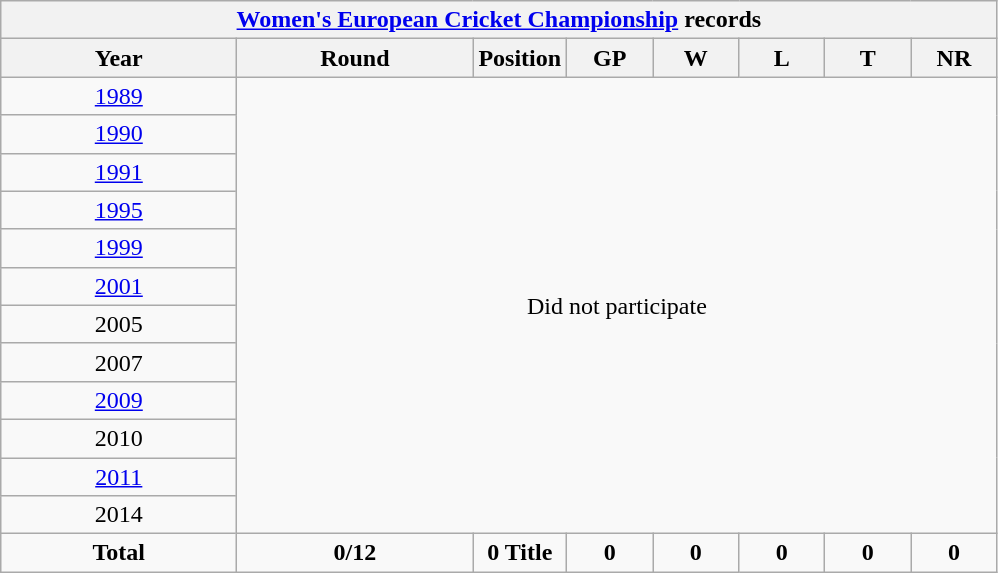<table class="wikitable" style="text-align: center; width=900px;">
<tr>
<th colspan=9><a href='#'>Women's European Cricket Championship</a> records</th>
</tr>
<tr>
<th width=150>Year</th>
<th width=150>Round</th>
<th width=50>Position</th>
<th width=50>GP</th>
<th width=50>W</th>
<th width=50>L</th>
<th width=50>T</th>
<th width=50>NR</th>
</tr>
<tr>
<td> <a href='#'>1989</a></td>
<td colspan=8 rowspan=12>Did not participate</td>
</tr>
<tr>
<td> <a href='#'>1990</a></td>
</tr>
<tr>
<td> <a href='#'>1991</a></td>
</tr>
<tr>
<td> <a href='#'>1995</a></td>
</tr>
<tr>
<td> <a href='#'>1999</a></td>
</tr>
<tr>
<td> <a href='#'>2001</a></td>
</tr>
<tr>
<td> 2005</td>
</tr>
<tr>
<td> 2007</td>
</tr>
<tr>
<td> <a href='#'>2009</a></td>
</tr>
<tr>
<td> 2010</td>
</tr>
<tr>
<td> <a href='#'>2011</a></td>
</tr>
<tr>
<td> 2014</td>
</tr>
<tr>
<td><strong>Total</strong></td>
<td><strong>0/12</strong></td>
<td><strong>0 Title</strong></td>
<td><strong>0</strong></td>
<td><strong>0</strong></td>
<td><strong>0</strong></td>
<td><strong>0</strong></td>
<td><strong>0</strong></td>
</tr>
</table>
